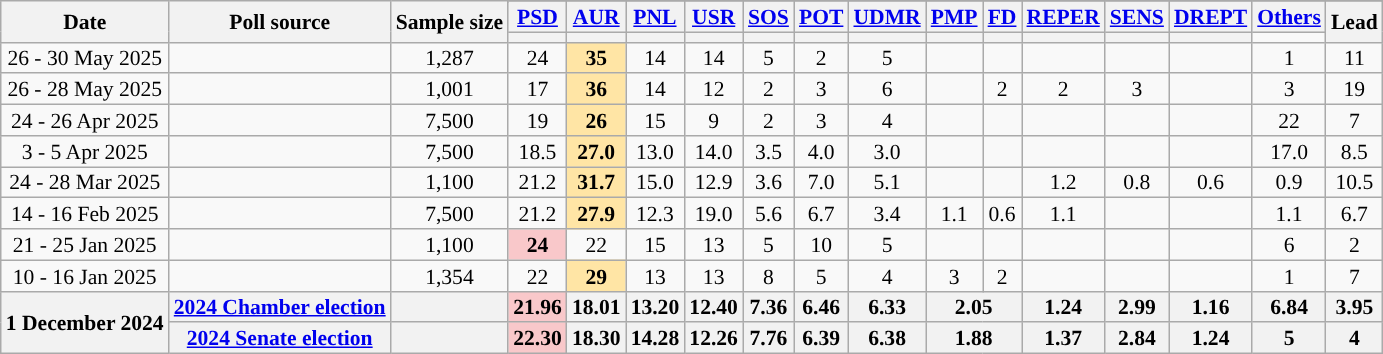<table class="wikitable sortable mw-datatable" style="text-align:center;font-size:90%;line-height:14px;">
<tr>
<th rowspan="4">Date</th>
<th rowspan="4">Poll source</th>
<th rowspan="4">Sample size</th>
</tr>
<tr>
</tr>
<tr style="background:lightgrey;">
<th><a href='#'>PSD</a></th>
<th><a href='#'>AUR</a></th>
<th><a href='#'>PNL</a></th>
<th><a href='#'>USR</a></th>
<th><a href='#'>SOS</a></th>
<th><a href='#'>POT</a></th>
<th><a href='#'>UDMR</a></th>
<th><a href='#'>PMP</a></th>
<th><a href='#'>FD</a></th>
<th><a href='#'>REPER</a></th>
<th><a href='#'>SENS</a></th>
<th><a href='#'>DREPT</a></th>
<th><a href='#'>Others</a></th>
<th rowspan="2">Lead</th>
</tr>
<tr>
<th data-sort-type="number" style="background:"></th>
<th data-sort-type="number" style="background:"></th>
<th data-sort-type="number" style="background:"></th>
<th data-sort-type="number" style="background:"></th>
<th data-sort-type="number" style="background:"></th>
<th data-sort-type="number" style="background:"></th>
<th data-sort-type="number" style="background:"></th>
<th data-sort-type="number" style="background:"></th>
<th data-sort-type="number" style="background:"></th>
<th data-sort-type="number" style="background:"></th>
<th data-sort-type="number" style="background:"></th>
<th data-sort-type="number" style="background:"></th>
</tr>
<tr>
<td>26 - 30 May 2025</td>
<td></td>
<td>1,287</td>
<td>24</td>
<td style="background:#FFE5A5";"><strong>35</strong></td>
<td>14</td>
<td>14</td>
<td>5</td>
<td>2</td>
<td>5</td>
<td></td>
<td></td>
<td></td>
<td></td>
<td></td>
<td>1</td>
<td style="background:">11</td>
</tr>
<tr>
<td>26 - 28 May 2025</td>
<td></td>
<td>1,001</td>
<td>17</td>
<td style="background:#FFE5A5";"><strong>36</strong></td>
<td>14</td>
<td>12</td>
<td>2</td>
<td>3</td>
<td>6</td>
<td></td>
<td>2</td>
<td>2</td>
<td>3</td>
<td></td>
<td>3</td>
<td style="background:">19</td>
</tr>
<tr>
<td>24 - 26 Apr 2025</td>
<td></td>
<td>7,500</td>
<td>19</td>
<td style="background:#FFE5A5";"><strong>26</strong></td>
<td>15</td>
<td>9</td>
<td>2</td>
<td>3</td>
<td>4</td>
<td></td>
<td></td>
<td></td>
<td></td>
<td></td>
<td>22</td>
<td style="background:">7</td>
</tr>
<tr>
<td>3 - 5 Apr 2025</td>
<td></td>
<td>7,500</td>
<td>18.5</td>
<td style="background:#FFE5A5";"><strong>27.0</strong></td>
<td>13.0</td>
<td>14.0</td>
<td>3.5</td>
<td>4.0</td>
<td>3.0</td>
<td></td>
<td></td>
<td></td>
<td></td>
<td></td>
<td>17.0</td>
<td style="background:">8.5</td>
</tr>
<tr>
<td>24 - 28 Mar 2025</td>
<td></td>
<td>1,100</td>
<td>21.2</td>
<td style="background:#FFE5A5";"><strong>31.7</strong></td>
<td>15.0</td>
<td>12.9</td>
<td>3.6</td>
<td>7.0</td>
<td>5.1</td>
<td></td>
<td></td>
<td>1.2</td>
<td>0.8</td>
<td>0.6</td>
<td>0.9</td>
<td style="background:">10.5</td>
</tr>
<tr>
<td>14 - 16 Feb 2025</td>
<td></td>
<td>7,500</td>
<td>21.2</td>
<td style="background:#FFE5A5";"><strong>27.9</strong></td>
<td>12.3</td>
<td>19.0</td>
<td>5.6</td>
<td>6.7</td>
<td>3.4</td>
<td>1.1</td>
<td>0.6</td>
<td>1.1</td>
<td></td>
<td></td>
<td>1.1</td>
<td style="background:">6.7</td>
</tr>
<tr>
<td>21 - 25 Jan 2025</td>
<td></td>
<td>1,100</td>
<td style="background:#F9C8CA"><strong>24</strong></td>
<td>22</td>
<td>15</td>
<td>13</td>
<td>5</td>
<td>10</td>
<td>5</td>
<td></td>
<td></td>
<td></td>
<td></td>
<td></td>
<td>6</td>
<td style="background:">2</td>
</tr>
<tr>
<td>10 - 16 Jan 2025</td>
<td></td>
<td>1,354</td>
<td>22</td>
<td style="background:#FFE5A5";"><strong>29</strong></td>
<td>13</td>
<td>13</td>
<td>8</td>
<td>5</td>
<td>4</td>
<td>3</td>
<td>2</td>
<td></td>
<td></td>
<td></td>
<td>1</td>
<td style="background:">7</td>
</tr>
<tr>
<th rowspan="2">1 December 2024</th>
<th><a href='#'>2024 Chamber election</a></th>
<th></th>
<th style="background:#F9C8CA">21.96</th>
<th>18.01</th>
<th>13.20</th>
<th>12.40</th>
<th>7.36</th>
<th>6.46</th>
<th>6.33</th>
<th colspan="2">2.05</th>
<th>1.24</th>
<th>2.99</th>
<th>1.16</th>
<th>6.84</th>
<th style="background:">3.95</th>
</tr>
<tr>
<th><a href='#'>2024 Senate election</a></th>
<th></th>
<th style="background:#F9C8CA">22.30</th>
<th>18.30</th>
<th>14.28</th>
<th>12.26</th>
<th>7.76</th>
<th>6.39</th>
<th>6.38</th>
<th colspan="2">1.88</th>
<th>1.37</th>
<th>2.84</th>
<th>1.24</th>
<th>5</th>
<th style="background:">4</th>
</tr>
</table>
